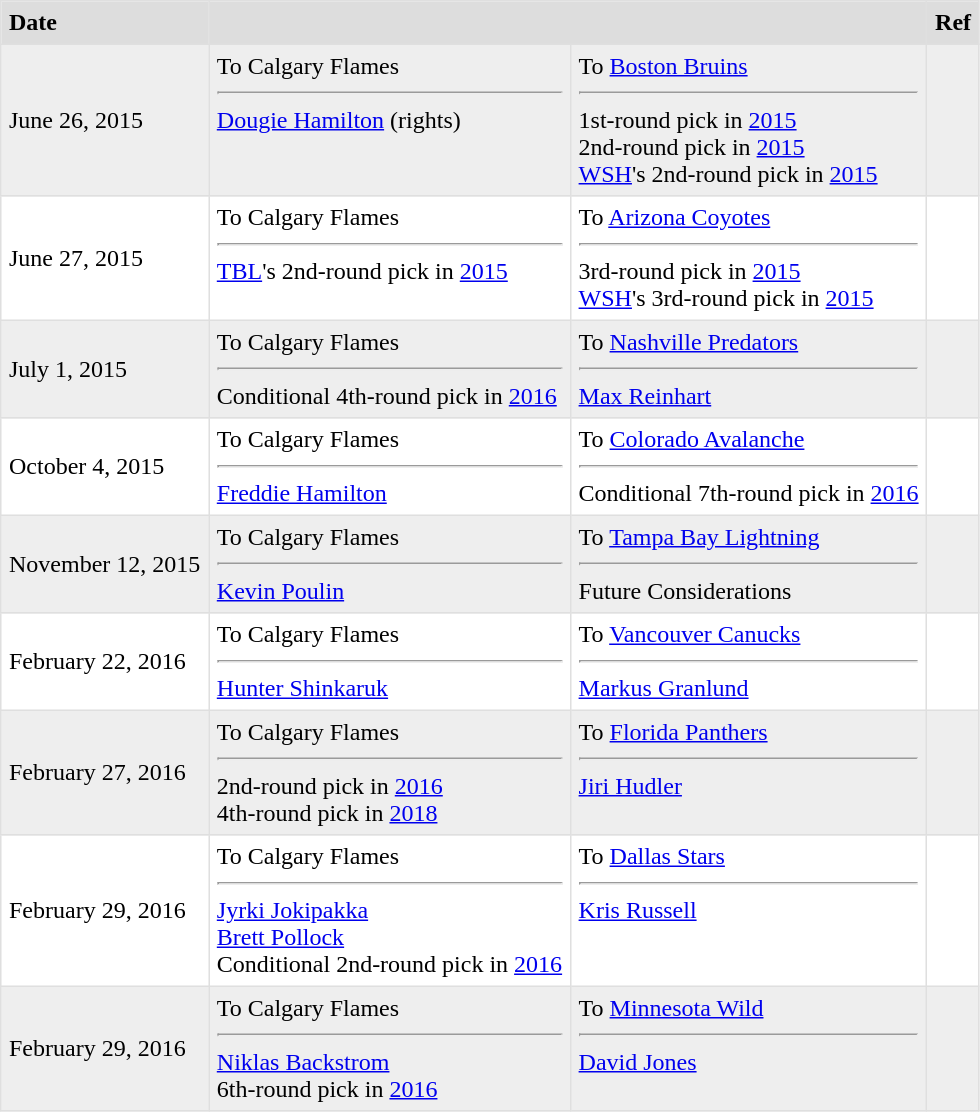<table border=1 style="border-collapse:collapse" bordercolor="#DFDFDF" cellpadding="5">
<tr bgcolor="#dddddd">
<td><strong>Date</strong></td>
<th colspan="2"></th>
<th><strong>Ref</strong></th>
</tr>
<tr style="background:#eee;">
<td>June 26, 2015</td>
<td valign="top">To Calgary Flames<hr><a href='#'>Dougie Hamilton</a> (rights)</td>
<td valign="top">To <a href='#'>Boston Bruins</a><hr>1st-round pick in <a href='#'>2015</a><br>2nd-round pick in <a href='#'>2015</a><br><a href='#'>WSH</a>'s 2nd-round pick in <a href='#'>2015</a></td>
<td></td>
</tr>
<tr>
<td>June 27, 2015</td>
<td valign="top">To Calgary Flames<hr><a href='#'>TBL</a>'s 2nd-round pick in <a href='#'>2015</a></td>
<td valign="top">To <a href='#'>Arizona Coyotes</a><hr>3rd-round pick in <a href='#'>2015</a><br><a href='#'>WSH</a>'s 3rd-round pick in <a href='#'>2015</a></td>
<td></td>
</tr>
<tr style="background:#eee;">
<td>July 1, 2015</td>
<td valign="top">To Calgary Flames<hr>Conditional 4th-round pick in <a href='#'>2016</a></td>
<td valign="top">To <a href='#'>Nashville Predators</a><hr><a href='#'>Max Reinhart</a></td>
<td></td>
</tr>
<tr>
<td>October 4, 2015</td>
<td valign="top">To Calgary Flames<hr><a href='#'>Freddie Hamilton</a></td>
<td valign="top">To <a href='#'>Colorado Avalanche</a><hr>Conditional 7th-round pick in <a href='#'>2016</a></td>
<td></td>
</tr>
<tr style="background:#eee;">
<td>November 12, 2015</td>
<td valign="top">To Calgary Flames<hr><a href='#'>Kevin Poulin</a></td>
<td valign="top">To <a href='#'>Tampa Bay Lightning</a><hr>Future Considerations</td>
<td></td>
</tr>
<tr>
<td>February 22, 2016</td>
<td valign="top">To Calgary Flames<hr><a href='#'>Hunter Shinkaruk</a></td>
<td valign="top">To <a href='#'>Vancouver Canucks</a><hr><a href='#'>Markus Granlund</a></td>
<td></td>
</tr>
<tr style="background:#eee;">
<td>February 27, 2016</td>
<td valign="top">To Calgary Flames<hr>2nd-round pick in <a href='#'>2016</a><br>4th-round pick in <a href='#'>2018</a></td>
<td valign="top">To <a href='#'>Florida Panthers</a><hr><a href='#'>Jiri Hudler</a></td>
<td></td>
</tr>
<tr>
<td>February 29, 2016</td>
<td valign="top">To Calgary Flames<hr><a href='#'>Jyrki Jokipakka</a><br><a href='#'>Brett Pollock</a><br>Conditional 2nd-round pick in <a href='#'>2016</a></td>
<td valign="top">To <a href='#'>Dallas Stars</a><hr><a href='#'>Kris Russell</a></td>
<td></td>
</tr>
<tr style="background:#eee;">
<td>February 29, 2016</td>
<td valign="top">To Calgary Flames<hr><a href='#'>Niklas Backstrom</a><br>6th-round pick in <a href='#'>2016</a></td>
<td valign="top">To <a href='#'>Minnesota Wild</a><hr><a href='#'>David Jones</a></td>
<td></td>
</tr>
</table>
